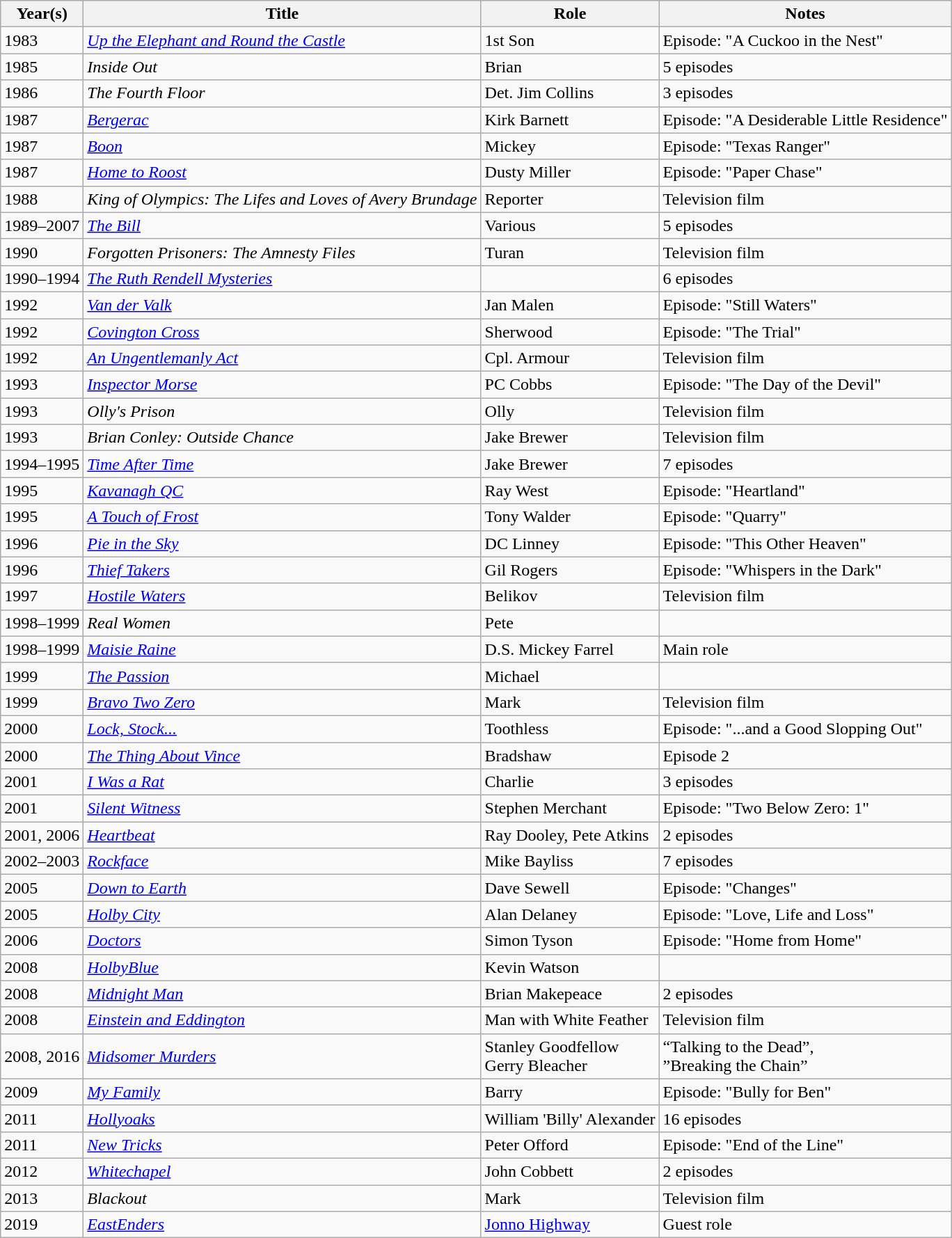<table class="wikitable sortable">
<tr>
<th>Year(s)</th>
<th>Title</th>
<th>Role</th>
<th class="unsortable">Notes</th>
</tr>
<tr>
<td>1983</td>
<td><em><a href='#'>Up the Elephant and Round the Castle</a></em></td>
<td>1st Son</td>
<td>Episode: "A Cuckoo in the Nest"</td>
</tr>
<tr>
<td>1985</td>
<td><em>Inside Out</em></td>
<td>Brian</td>
<td>5 episodes</td>
</tr>
<tr>
<td>1986</td>
<td><em>The Fourth Floor</em></td>
<td>Det. Jim Collins</td>
<td>3 episodes</td>
</tr>
<tr>
<td>1987</td>
<td><em><a href='#'>Bergerac</a></em></td>
<td>Kirk Barnett</td>
<td>Episode: "A Desiderable Little Residence"</td>
</tr>
<tr>
<td>1987</td>
<td><em><a href='#'>Boon</a></em></td>
<td>Mickey</td>
<td>Episode: "Texas Ranger"</td>
</tr>
<tr>
<td>1987</td>
<td><em><a href='#'>Home to Roost</a></em></td>
<td>Dusty Miller</td>
<td>Episode: "Paper Chase"</td>
</tr>
<tr>
<td>1988</td>
<td><em>King of Olympics: The Lifes and Loves of Avery Brundage</em></td>
<td>Reporter</td>
<td>Television film</td>
</tr>
<tr>
<td>1989–2007</td>
<td><em><a href='#'>The Bill</a></em></td>
<td>Various</td>
<td>5 episodes</td>
</tr>
<tr>
<td>1990</td>
<td><em>Forgotten Prisoners: The Amnesty Files</em></td>
<td>Turan</td>
<td>Television film</td>
</tr>
<tr>
<td>1990–1994</td>
<td><em><a href='#'>The Ruth Rendell Mysteries</a></em></td>
<td></td>
<td>6 episodes</td>
</tr>
<tr>
<td>1992</td>
<td><em><a href='#'>Van der Valk</a></em></td>
<td>Jan Malen</td>
<td>Episode: "Still Waters"</td>
</tr>
<tr>
<td>1992</td>
<td><em><a href='#'>Covington Cross</a></em></td>
<td>Sherwood</td>
<td>Episode: "The Trial"</td>
</tr>
<tr>
<td>1992</td>
<td><em><a href='#'>An Ungentlemanly Act</a></em></td>
<td>Cpl. Armour</td>
<td>Television film</td>
</tr>
<tr>
<td>1993</td>
<td><em><a href='#'>Inspector Morse</a></em></td>
<td>PC Cobbs</td>
<td>Episode: "The Day of the Devil"</td>
</tr>
<tr>
<td>1993</td>
<td><em>Olly's Prison</em></td>
<td>Olly</td>
<td>Television film</td>
</tr>
<tr>
<td>1993</td>
<td><em>Brian Conley: Outside Chance</em></td>
<td>Jake Brewer</td>
<td>Television film</td>
</tr>
<tr>
<td>1994–1995</td>
<td><em><a href='#'>Time After Time</a></em></td>
<td>Jake Brewer</td>
<td>7 episodes</td>
</tr>
<tr>
<td>1995</td>
<td><em><a href='#'>Kavanagh QC</a></em></td>
<td>Ray West</td>
<td>Episode: "Heartland"</td>
</tr>
<tr>
<td>1995</td>
<td><em><a href='#'>A Touch of Frost</a></em></td>
<td>Tony Walder</td>
<td>Episode: "Quarry"</td>
</tr>
<tr>
<td>1996</td>
<td><em><a href='#'>Pie in the Sky</a></em></td>
<td>DC Linney</td>
<td>Episode: "This Other Heaven"</td>
</tr>
<tr>
<td>1996</td>
<td><em><a href='#'>Thief Takers</a></em></td>
<td>Gil Rogers</td>
<td>Episode: "Whispers in the Dark"</td>
</tr>
<tr>
<td>1997</td>
<td><em><a href='#'>Hostile Waters</a></em></td>
<td>Belikov</td>
<td>Television film</td>
</tr>
<tr>
<td>1998–1999</td>
<td><em>Real Women</em></td>
<td>Pete</td>
<td></td>
</tr>
<tr>
<td>1998–1999</td>
<td><em><a href='#'>Maisie Raine</a></em></td>
<td>D.S. Mickey Farrel</td>
<td>Main role</td>
</tr>
<tr>
<td>1999</td>
<td><em><a href='#'>The Passion</a></em></td>
<td>Michael</td>
<td></td>
</tr>
<tr>
<td>1999</td>
<td><em><a href='#'>Bravo Two Zero</a></em></td>
<td>Mark</td>
<td>Television film</td>
</tr>
<tr>
<td>2000</td>
<td><em><a href='#'>Lock, Stock...</a></em></td>
<td>Toothless</td>
<td>Episode: "...and a Good Slopping Out"</td>
</tr>
<tr>
<td>2000</td>
<td><em><a href='#'>The Thing About Vince</a></em></td>
<td>Bradshaw</td>
<td>Episode 2</td>
</tr>
<tr>
<td>2001</td>
<td><em><a href='#'>I Was a Rat</a></em></td>
<td>Charlie</td>
<td>3 episodes</td>
</tr>
<tr>
<td>2001</td>
<td><em><a href='#'>Silent Witness</a></em></td>
<td>Stephen Merchant</td>
<td>Episode: "Two Below Zero: 1"</td>
</tr>
<tr>
<td>2001, 2006</td>
<td><em><a href='#'>Heartbeat</a></em></td>
<td>Ray Dooley, Pete Atkins</td>
<td>2 episodes</td>
</tr>
<tr>
<td>2002–2003</td>
<td><em><a href='#'>Rockface</a></em></td>
<td>Mike Bayliss</td>
<td>7 episodes</td>
</tr>
<tr>
<td>2005</td>
<td><em><a href='#'>Down to Earth</a></em></td>
<td>Dave Sewell</td>
<td>Episode: "Changes"</td>
</tr>
<tr>
<td>2005</td>
<td><em><a href='#'>Holby City</a></em></td>
<td>Alan Delaney</td>
<td>Episode: "Love, Life and Loss"</td>
</tr>
<tr>
<td>2006</td>
<td><em><a href='#'>Doctors</a></em></td>
<td>Simon Tyson</td>
<td>Episode: "Home from Home"</td>
</tr>
<tr>
<td>2008</td>
<td><em><a href='#'>HolbyBlue</a></em></td>
<td>Kevin Watson</td>
<td></td>
</tr>
<tr>
<td>2008</td>
<td><em><a href='#'>Midnight Man</a></em></td>
<td>Brian Makepeace</td>
<td>2 episodes</td>
</tr>
<tr>
<td>2008</td>
<td><em><a href='#'>Einstein and Eddington</a></em></td>
<td>Man with White Feather</td>
<td>Television film</td>
</tr>
<tr>
<td>2008, 2016</td>
<td><em><a href='#'>Midsomer Murders</a></em></td>
<td>Stanley Goodfellow<br>Gerry Bleacher</td>
<td>“Talking to the Dead”,<br>”Breaking the Chain”</td>
</tr>
<tr>
<td>2009</td>
<td><em><a href='#'>My Family</a></em></td>
<td>Barry</td>
<td>Episode: "Bully for Ben"</td>
</tr>
<tr>
<td>2011</td>
<td><em><a href='#'>Hollyoaks</a></em></td>
<td>William 'Billy' Alexander</td>
<td>16 episodes</td>
</tr>
<tr>
<td>2011</td>
<td><em><a href='#'>New Tricks</a></em></td>
<td>Peter Offord</td>
<td>Episode: "End of the Line"</td>
</tr>
<tr>
<td>2012</td>
<td><em><a href='#'>Whitechapel</a></em></td>
<td>John Cobbett</td>
<td>2 episodes</td>
</tr>
<tr>
<td>2013</td>
<td><em>Blackout</em></td>
<td>Mark</td>
<td>Television film</td>
</tr>
<tr>
<td>2019</td>
<td><em><a href='#'>EastEnders</a></em></td>
<td><a href='#'>Jonno Highway</a></td>
<td>Guest role</td>
</tr>
</table>
